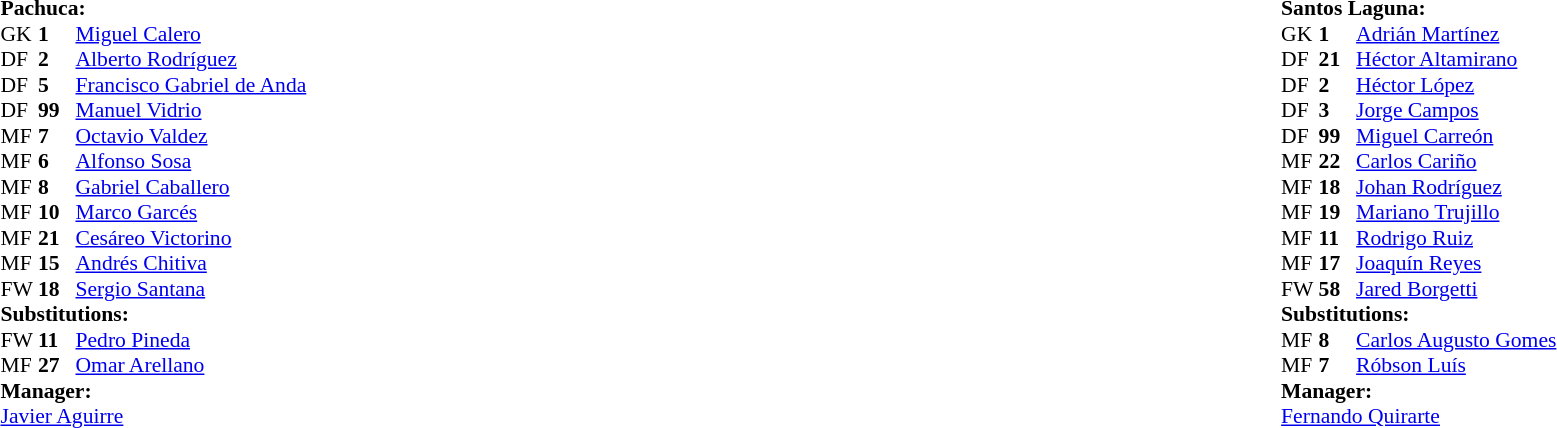<table width="100%">
<tr>
<td valign="top" width="50%"><br><table style="font-size: 90%" cellspacing="0" cellpadding="0">
<tr>
<td colspan="4"><strong>Pachuca:</strong></td>
</tr>
<tr>
<th width=25></th>
<th width=25></th>
</tr>
<tr>
<td>GK</td>
<td><strong>1</strong></td>
<td> <a href='#'>Miguel Calero</a></td>
<td></td>
</tr>
<tr>
<td>DF</td>
<td><strong>2</strong></td>
<td> <a href='#'>Alberto Rodríguez</a></td>
</tr>
<tr>
<td>DF</td>
<td><strong>5</strong></td>
<td> <a href='#'>Francisco Gabriel de Anda</a></td>
</tr>
<tr>
<td>DF</td>
<td><strong>99</strong></td>
<td> <a href='#'>Manuel Vidrio</a></td>
</tr>
<tr>
<td>MF</td>
<td><strong>7</strong></td>
<td> <a href='#'>Octavio Valdez</a></td>
</tr>
<tr>
<td>MF</td>
<td><strong>6</strong></td>
<td> <a href='#'>Alfonso Sosa</a></td>
<td></td>
</tr>
<tr>
<td>MF</td>
<td><strong>8</strong></td>
<td> <a href='#'>Gabriel Caballero</a></td>
</tr>
<tr>
<td>MF</td>
<td><strong>10</strong></td>
<td> <a href='#'>Marco Garcés</a></td>
<td></td>
<td></td>
</tr>
<tr>
<td>MF</td>
<td><strong>21</strong></td>
<td> <a href='#'>Cesáreo Victorino</a></td>
</tr>
<tr>
<td>MF</td>
<td><strong>15</strong></td>
<td> <a href='#'>Andrés Chitiva</a></td>
<td></td>
</tr>
<tr>
<td>FW</td>
<td><strong>18</strong></td>
<td> <a href='#'>Sergio Santana</a></td>
<td></td>
<td></td>
</tr>
<tr>
<td colspan=3><strong>Substitutions:</strong></td>
</tr>
<tr>
<td>FW</td>
<td><strong>11</strong></td>
<td> <a href='#'>Pedro Pineda</a></td>
<td></td>
<td></td>
</tr>
<tr>
<td>MF</td>
<td><strong>27</strong></td>
<td> <a href='#'>Omar Arellano</a></td>
<td></td>
<td></td>
</tr>
<tr>
<td colspan=3><strong>Manager:</strong></td>
</tr>
<tr>
<td colspan=4> <a href='#'>Javier Aguirre</a></td>
</tr>
</table>
</td>
<td valign=top></td>
<td valign=top width=50%><br><table style="font-size: 90%" cellspacing="0" cellpadding="0" align=center>
<tr>
<td colspan="4"><strong>Santos Laguna:</strong></td>
</tr>
<tr>
<th width=25></th>
<th width=25></th>
</tr>
<tr>
<td>GK</td>
<td><strong>1</strong></td>
<td> <a href='#'>Adrián Martínez</a></td>
<td></td>
</tr>
<tr>
<td>DF</td>
<td><strong>21</strong></td>
<td> <a href='#'>Héctor Altamirano</a></td>
<td></td>
</tr>
<tr>
<td>DF</td>
<td><strong>2</strong></td>
<td> <a href='#'>Héctor López</a></td>
</tr>
<tr>
<td>DF</td>
<td><strong>3</strong></td>
<td> <a href='#'>Jorge Campos</a></td>
</tr>
<tr>
<td>DF</td>
<td><strong>99</strong></td>
<td> <a href='#'>Miguel Carreón</a></td>
</tr>
<tr>
<td>MF</td>
<td><strong>22</strong></td>
<td> <a href='#'>Carlos Cariño</a></td>
</tr>
<tr>
<td>MF</td>
<td><strong>18</strong></td>
<td> <a href='#'>Johan Rodríguez</a></td>
</tr>
<tr>
<td>MF</td>
<td><strong>19</strong></td>
<td> <a href='#'>Mariano Trujillo</a></td>
<td></td>
<td></td>
</tr>
<tr>
<td>MF</td>
<td><strong>11</strong></td>
<td> <a href='#'>Rodrigo Ruiz</a></td>
</tr>
<tr>
<td>MF</td>
<td><strong>17</strong></td>
<td> <a href='#'>Joaquín Reyes</a></td>
<td></td>
<td></td>
</tr>
<tr>
<td>FW</td>
<td><strong>58</strong></td>
<td> <a href='#'>Jared Borgetti</a></td>
</tr>
<tr>
<td colspan=3><strong>Substitutions:</strong></td>
</tr>
<tr>
<td>MF</td>
<td><strong>8</strong></td>
<td> <a href='#'>Carlos Augusto Gomes</a></td>
<td></td>
<td></td>
</tr>
<tr>
<td>MF</td>
<td><strong>7</strong></td>
<td> <a href='#'>Róbson Luís</a></td>
<td></td>
<td></td>
</tr>
<tr>
<td colspan=3><strong>Manager:</strong></td>
</tr>
<tr>
<td colspan=4> <a href='#'>Fernando Quirarte</a></td>
</tr>
</table>
</td>
</tr>
</table>
